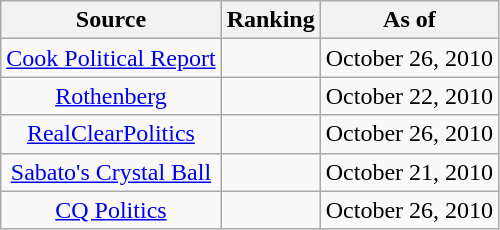<table class="wikitable" style="text-align:center">
<tr>
<th>Source</th>
<th>Ranking</th>
<th>As of</th>
</tr>
<tr>
<td><a href='#'>Cook Political Report</a></td>
<td></td>
<td>October 26, 2010</td>
</tr>
<tr>
<td><a href='#'>Rothenberg</a></td>
<td></td>
<td>October 22, 2010</td>
</tr>
<tr>
<td><a href='#'>RealClearPolitics</a></td>
<td></td>
<td>October 26, 2010</td>
</tr>
<tr>
<td><a href='#'>Sabato's Crystal Ball</a></td>
<td></td>
<td>October 21, 2010</td>
</tr>
<tr>
<td><a href='#'>CQ Politics</a></td>
<td></td>
<td>October 26, 2010</td>
</tr>
</table>
